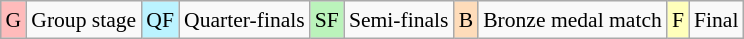<table class="wikitable" style="margin:0.5em auto; font-size:90%; line-height:1.25em; text-align:center">
<tr>
<td bgcolor="#FFBBBB">G</td>
<td>Group stage</td>
<td bgcolor="#BBF3FF">QF</td>
<td>Quarter-finals</td>
<td bgcolor="#BBF3BB">SF</td>
<td>Semi-finals</td>
<td bgcolor="#FEDCBA">B</td>
<td>Bronze medal match</td>
<td bgcolor="#FFFFBB">F</td>
<td>Final</td>
</tr>
</table>
